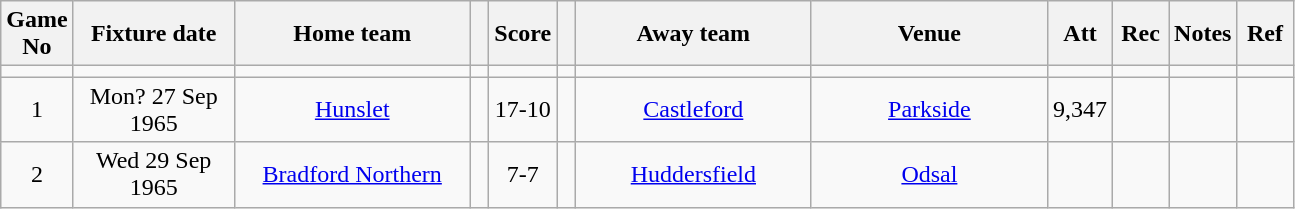<table class="wikitable" style="text-align:center;">
<tr>
<th width=20 abbr="No">Game No</th>
<th width=100 abbr="Date">Fixture date</th>
<th width=150 abbr="Home team">Home team</th>
<th width=5 abbr="space"></th>
<th width=20 abbr="Score">Score</th>
<th width=5 abbr="space"></th>
<th width=150 abbr="Away team">Away team</th>
<th width=150 abbr="Venue">Venue</th>
<th width=30 abbr="Att">Att</th>
<th width=30 abbr="Rec">Rec</th>
<th width=20 abbr="Notes">Notes</th>
<th width=30 abbr="Ref">Ref</th>
</tr>
<tr>
<td></td>
<td></td>
<td></td>
<td></td>
<td></td>
<td></td>
<td></td>
<td></td>
<td></td>
<td></td>
<td></td>
</tr>
<tr>
<td>1</td>
<td>Mon? 27 Sep 1965</td>
<td><a href='#'>Hunslet</a></td>
<td></td>
<td>17-10</td>
<td></td>
<td><a href='#'>Castleford</a></td>
<td><a href='#'>Parkside</a></td>
<td>9,347</td>
<td></td>
<td></td>
<td></td>
</tr>
<tr>
<td>2</td>
<td>Wed 29 Sep 1965</td>
<td><a href='#'>Bradford Northern</a></td>
<td></td>
<td>7-7</td>
<td></td>
<td><a href='#'>Huddersfield</a></td>
<td><a href='#'>Odsal</a></td>
<td></td>
<td></td>
<td></td>
<td></td>
</tr>
</table>
